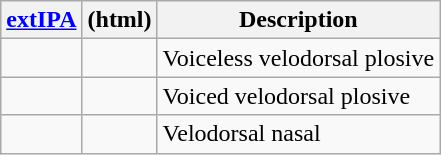<table class=wikitable>
<tr>
<th><a href='#'>extIPA</a></th>
<th>(html)</th>
<th>Description</th>
</tr>
<tr>
<td style="text-align:center; font-size:larger; width:2em;"></td>
<td style="text-align:center; font-size:larger;"><span></span></td>
<td>Voiceless velodorsal plosive</td>
</tr>
<tr>
<td style="text-align:center; font-size:larger; width:2em;"></td>
<td style="text-align:center; font-size:larger;"><span></span></td>
<td>Voiced velodorsal plosive</td>
</tr>
<tr>
<td style="text-align:center; font-size:larger; width:2em;"></td>
<td style="text-align:center; font-size:larger;"><span></span></td>
<td>Velodorsal nasal</td>
</tr>
</table>
